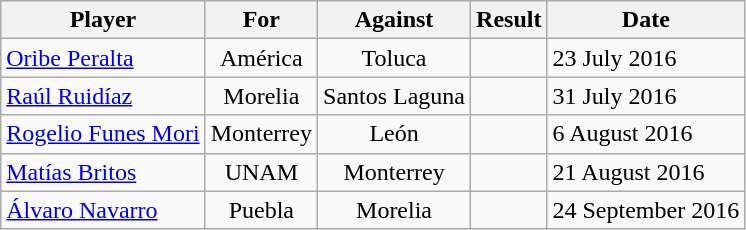<table class="wikitable sortable">
<tr>
<th>Player</th>
<th>For</th>
<th>Against</th>
<th align=center>Result</th>
<th>Date</th>
</tr>
<tr>
<td> <a href='#'>Oribe Peralta</a></td>
<td align="center">América</td>
<td align="center">Toluca</td>
<td align="center"></td>
<td>23 July 2016</td>
</tr>
<tr>
<td> <a href='#'>Raúl Ruidíaz</a></td>
<td align="center">Morelia</td>
<td align="center">Santos Laguna</td>
<td align="center"></td>
<td>31 July 2016</td>
</tr>
<tr>
<td> <a href='#'>Rogelio Funes Mori</a></td>
<td align="center">Monterrey</td>
<td align="center">León</td>
<td align="center"></td>
<td>6 August 2016</td>
</tr>
<tr>
<td> <a href='#'>Matías Britos</a></td>
<td align="center">UNAM</td>
<td align="center">Monterrey</td>
<td align="center"></td>
<td>21 August 2016</td>
</tr>
<tr>
<td> <a href='#'>Álvaro Navarro</a></td>
<td align="center">Puebla</td>
<td align="center">Morelia</td>
<td align="center"></td>
<td>24 September 2016</td>
</tr>
</table>
